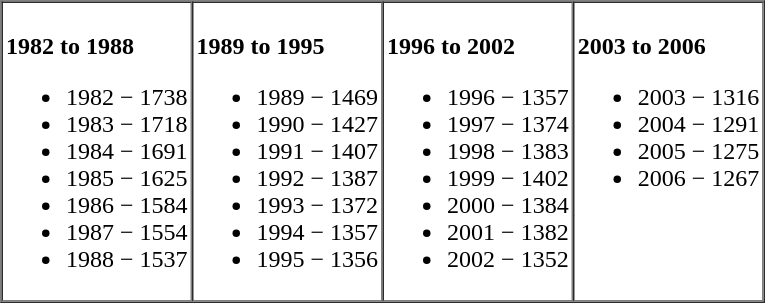<table border="1" cellpadding="2" cellspacing="0">
<tr>
<td valign="top" width="25%"><br><strong>1982 to 1988</strong><ul><li>1982 − 1738</li><li>1983 − 1718</li><li>1984 − 1691</li><li>1985 − 1625</li><li>1986 − 1584</li><li>1987 − 1554</li><li>1988 − 1537</li></ul></td>
<td valign="top" width="25%"><br><strong>1989 to 1995</strong><ul><li>1989 − 1469</li><li>1990 − 1427</li><li>1991 − 1407</li><li>1992 − 1387</li><li>1993 − 1372</li><li>1994 − 1357</li><li>1995 − 1356</li></ul></td>
<td valign="top" width="25%"><br><strong>1996 to 2002</strong><ul><li>1996 − 1357</li><li>1997 − 1374</li><li>1998 − 1383</li><li>1999 − 1402</li><li>2000 − 1384</li><li>2001 − 1382</li><li>2002 − 1352</li></ul></td>
<td valign="top" width="25%"><br><strong>2003 to 2006</strong><ul><li>2003 − 1316</li><li>2004 − 1291</li><li>2005 − 1275</li><li>2006 − 1267</li></ul></td>
</tr>
</table>
